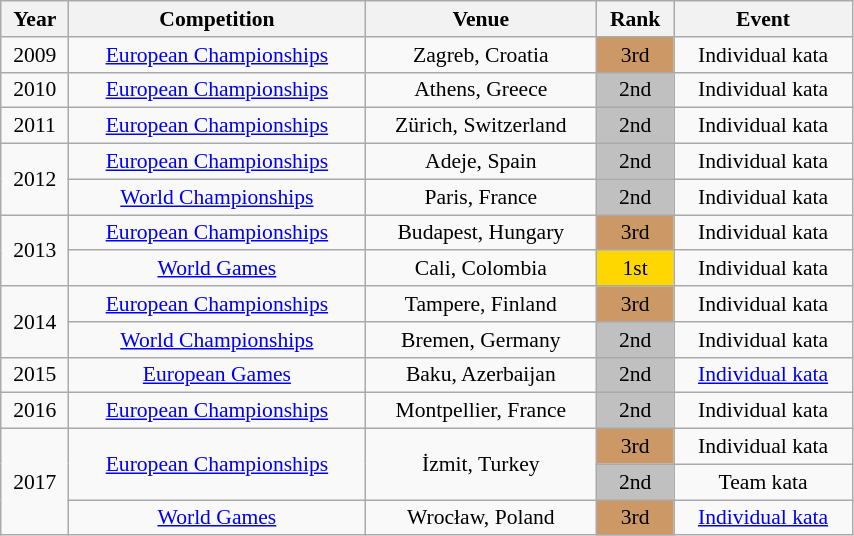<table class="wikitable sortable" width=45% style="font-size:90%; text-align:center;">
<tr>
<th>Year</th>
<th>Competition</th>
<th>Venue</th>
<th>Rank</th>
<th>Event</th>
</tr>
<tr>
<td>2009</td>
<td><a href='#'>European Championships</a></td>
<td>Zagreb, Croatia</td>
<td bgcolor="cc9966">3rd</td>
<td>Individual kata</td>
</tr>
<tr>
<td>2010</td>
<td><a href='#'>European Championships</a></td>
<td>Athens, Greece</td>
<td bgcolor="silver">2nd</td>
<td>Individual kata</td>
</tr>
<tr>
<td>2011</td>
<td><a href='#'>European Championships</a></td>
<td>Zürich, Switzerland</td>
<td bgcolor="silver">2nd</td>
<td>Individual kata</td>
</tr>
<tr>
<td rowspan=2>2012</td>
<td><a href='#'>European Championships</a></td>
<td>Adeje, Spain</td>
<td bgcolor="silver">2nd</td>
<td>Individual kata</td>
</tr>
<tr>
<td><a href='#'>World Championships</a></td>
<td>Paris, France</td>
<td bgcolor="silver">2nd</td>
<td>Individual kata</td>
</tr>
<tr>
<td rowspan=2>2013</td>
<td><a href='#'>European Championships</a></td>
<td>Budapest, Hungary</td>
<td bgcolor="cc9966">3rd</td>
<td>Individual kata</td>
</tr>
<tr>
<td><a href='#'>World Games</a></td>
<td>Cali, Colombia</td>
<td bgcolor="gold">1st</td>
<td>Individual kata</td>
</tr>
<tr>
<td rowspan=2>2014</td>
<td><a href='#'>European Championships</a></td>
<td>Tampere, Finland</td>
<td bgcolor="cc9966">3rd</td>
<td>Individual kata</td>
</tr>
<tr>
<td><a href='#'>World Championships</a></td>
<td>Bremen, Germany</td>
<td bgcolor="silver">2nd</td>
<td>Individual kata</td>
</tr>
<tr>
<td>2015</td>
<td><a href='#'>European Games</a></td>
<td>Baku, Azerbaijan</td>
<td bgcolor="silver">2nd</td>
<td><a href='#'>Individual kata</a></td>
</tr>
<tr>
<td>2016</td>
<td><a href='#'>European Championships</a></td>
<td>Montpellier, France</td>
<td bgcolor="silver">2nd</td>
<td>Individual kata</td>
</tr>
<tr>
<td rowspan=3>2017</td>
<td rowspan=2><a href='#'>European Championships</a></td>
<td rowspan=2>İzmit, Turkey</td>
<td bgcolor="cc9966">3rd</td>
<td>Individual kata</td>
</tr>
<tr>
<td bgcolor="silver">2nd</td>
<td>Team kata</td>
</tr>
<tr>
<td><a href='#'>World Games</a></td>
<td>Wrocław, Poland</td>
<td bgcolor="cc9966">3rd</td>
<td><a href='#'>Individual kata</a></td>
</tr>
</table>
